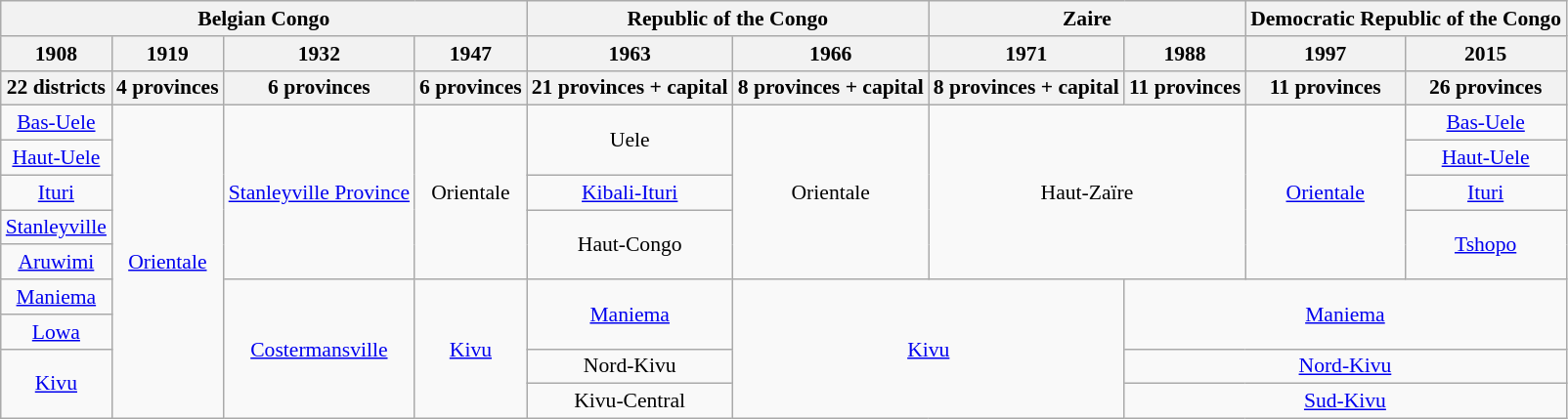<table class="wikitable" style="font-size:90%; text-align:center">
<tr>
<th colspan=4>Belgian Congo</th>
<th colspan=2>Republic of the Congo</th>
<th colspan=2>Zaire</th>
<th colspan=2>Democratic Republic of the Congo</th>
</tr>
<tr>
<th>1908</th>
<th>1919</th>
<th>1932</th>
<th>1947</th>
<th>1963</th>
<th>1966</th>
<th>1971</th>
<th>1988</th>
<th>1997</th>
<th>2015</th>
</tr>
<tr>
<th>22 districts</th>
<th>4 provinces</th>
<th>6 provinces</th>
<th>6 provinces</th>
<th>21 provinces + capital</th>
<th>8 provinces + capital</th>
<th>8 provinces + capital</th>
<th>11 provinces</th>
<th>11 provinces</th>
<th>26 provinces</th>
</tr>
<tr>
<td><a href='#'>Bas-Uele</a></td>
<td rowspan=9><a href='#'>Orientale</a></td>
<td rowspan=5><a href='#'>Stanleyville Province</a></td>
<td rowspan=5>Orientale</td>
<td rowspan=2>Uele</td>
<td rowspan=5>Orientale</td>
<td rowspan=5 colspan=2>Haut-Zaïre</td>
<td rowspan=5><a href='#'>Orientale</a></td>
<td><a href='#'>Bas-Uele</a></td>
</tr>
<tr>
<td><a href='#'>Haut-Uele</a></td>
<td><a href='#'>Haut-Uele</a></td>
</tr>
<tr>
<td><a href='#'>Ituri</a></td>
<td><a href='#'>Kibali-Ituri</a></td>
<td><a href='#'>Ituri</a></td>
</tr>
<tr>
<td><a href='#'>Stanleyville</a></td>
<td rowspan=2>Haut-Congo</td>
<td rowspan=2><a href='#'>Tshopo</a></td>
</tr>
<tr>
<td><a href='#'>Aruwimi</a></td>
</tr>
<tr>
<td><a href='#'>Maniema</a></td>
<td rowspan=4><a href='#'>Costermansville</a></td>
<td rowspan=4><a href='#'>Kivu</a></td>
<td rowspan=2><a href='#'>Maniema</a></td>
<td rowspan=4 colspan=2><a href='#'>Kivu</a></td>
<td rowspan=2 colspan=3><a href='#'>Maniema</a></td>
</tr>
<tr>
<td><a href='#'>Lowa</a></td>
</tr>
<tr>
<td rowspan=2><a href='#'>Kivu</a></td>
<td>Nord-Kivu</td>
<td colspan=3><a href='#'>Nord-Kivu</a></td>
</tr>
<tr>
<td>Kivu-Central</td>
<td colspan=3><a href='#'>Sud-Kivu</a></td>
</tr>
</table>
